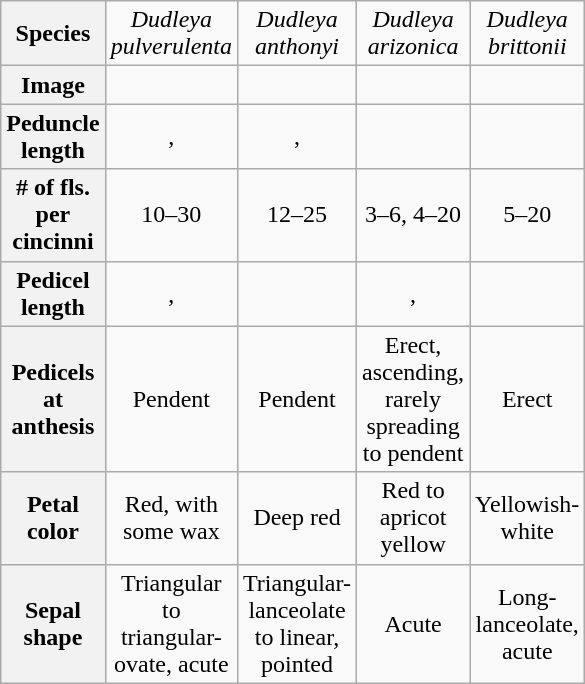<table class="wikitable" style="text-align:center; max-width:4em;">
<tr>
<th scope="row">Species</th>
<td><em>Dudleya pulverulenta</em></td>
<td><em>Dudleya anthonyi</em></td>
<td><em>Dudleya arizonica</em></td>
<td><em>Dudleya brittonii</em></td>
</tr>
<tr>
<th scope="row">Image</th>
<td></td>
<td></td>
<td></td>
<td></td>
</tr>
<tr>
<th>Peduncle length</th>
<td>, </td>
<td>, </td>
<td></td>
<td></td>
</tr>
<tr>
<th># of fls. per cincinni</th>
<td>10–30</td>
<td>12–25</td>
<td>3–6, 4–20</td>
<td>5–20</td>
</tr>
<tr>
<th>Pedicel length</th>
<td>, </td>
<td></td>
<td>, </td>
<td></td>
</tr>
<tr>
<th>Pedicels at anthesis</th>
<td>Pendent</td>
<td>Pendent</td>
<td>Erect, ascending, rarely spreading to pendent</td>
<td>Erect</td>
</tr>
<tr>
<th>Petal color</th>
<td>Red, with some wax</td>
<td>Deep red</td>
<td>Red to apricot yellow</td>
<td>Yellowish-white</td>
</tr>
<tr>
<th>Sepal shape</th>
<td>Triangular to triangular-ovate, acute</td>
<td>Triangular-lanceolate to linear, pointed</td>
<td>Acute</td>
<td>Long-lanceolate, acute</td>
</tr>
</table>
